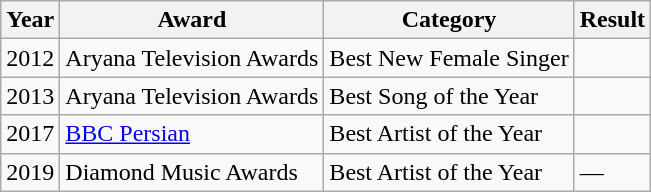<table class="wikitable sortable">
<tr>
<th>Year</th>
<th>Award</th>
<th>Category</th>
<th>Result</th>
</tr>
<tr>
<td>2012</td>
<td>Aryana Television Awards</td>
<td>Best New Female Singer</td>
<td></td>
</tr>
<tr>
<td>2013</td>
<td>Aryana Television Awards</td>
<td>Best Song of the Year</td>
<td></td>
</tr>
<tr>
<td>2017</td>
<td><a href='#'>BBC Persian</a></td>
<td>Best Artist of the Year</td>
<td></td>
</tr>
<tr>
<td>2019</td>
<td>Diamond Music Awards</td>
<td>Best Artist of the Year</td>
<td>—</td>
</tr>
</table>
